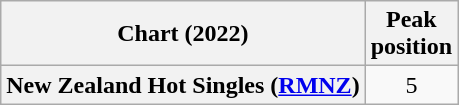<table class="wikitable plainrowheaders" style="text-align:center">
<tr>
<th scope="col">Chart (2022)</th>
<th scope="col">Peak<br>position</th>
</tr>
<tr>
<th scope="row">New Zealand Hot Singles (<a href='#'>RMNZ</a>)</th>
<td>5</td>
</tr>
</table>
